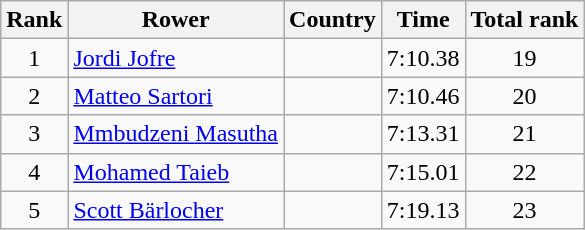<table class="wikitable" style="text-align:center">
<tr>
<th>Rank</th>
<th>Rower</th>
<th>Country</th>
<th>Time</th>
<th>Total rank</th>
</tr>
<tr>
<td>1</td>
<td align="left"><a href='#'>Jordi Jofre</a></td>
<td align="left"></td>
<td>7:10.38</td>
<td>19</td>
</tr>
<tr>
<td>2</td>
<td align="left"><a href='#'>Matteo Sartori</a></td>
<td align="left"></td>
<td>7:10.46</td>
<td>20</td>
</tr>
<tr>
<td>3</td>
<td align="left"><a href='#'>Mmbudzeni Masutha</a></td>
<td align="left"></td>
<td>7:13.31</td>
<td>21</td>
</tr>
<tr>
<td>4</td>
<td align="left"><a href='#'>Mohamed Taieb</a></td>
<td align="left"></td>
<td>7:15.01</td>
<td>22</td>
</tr>
<tr>
<td>5</td>
<td align="left"><a href='#'>Scott Bärlocher</a></td>
<td align="left"></td>
<td>7:19.13</td>
<td>23</td>
</tr>
</table>
